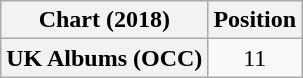<table class="wikitable plainrowheaders" style="text-align:center">
<tr>
<th scope="col">Chart (2018)</th>
<th scope="col">Position</th>
</tr>
<tr>
<th scope="row">UK Albums (OCC)</th>
<td>11</td>
</tr>
</table>
